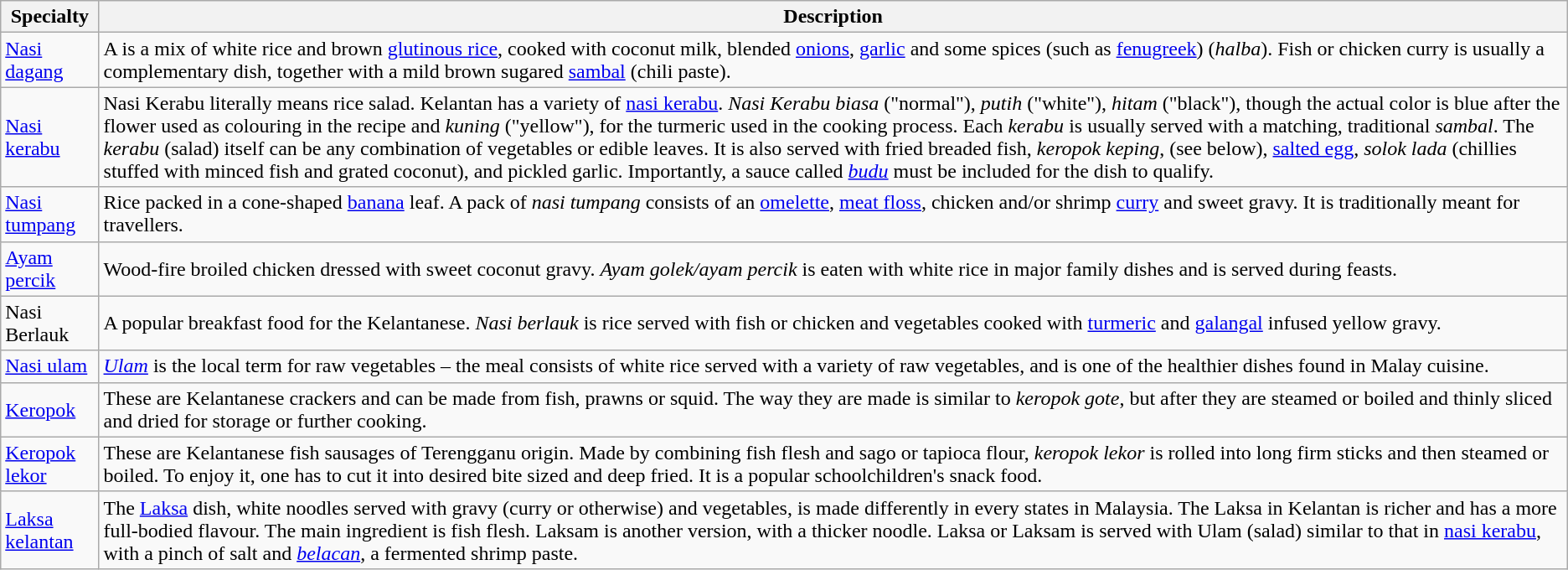<table class="wikitable">
<tr>
<th>Specialty</th>
<th>Description</th>
</tr>
<tr>
<td><a href='#'>Nasi dagang</a></td>
<td>A is a mix of white rice and brown <a href='#'>glutinous rice</a>, cooked with coconut milk, blended <a href='#'>onions</a>, <a href='#'>garlic</a> and some spices (such as <a href='#'>fenugreek</a>) (<em>halba</em>). Fish or chicken curry is usually a complementary dish, together with a mild brown sugared <a href='#'>sambal</a> (chili paste).</td>
</tr>
<tr>
<td><a href='#'>Nasi kerabu</a></td>
<td>Nasi Kerabu literally means rice salad. Kelantan has a variety of <a href='#'>nasi kerabu</a>. <em>Nasi Kerabu biasa</em> ("normal"), <em>putih</em> ("white"), <em>hitam</em> ("black"), though the actual color is blue after the flower used as colouring in the recipe and <em>kuning</em> ("yellow"), for the turmeric used in the cooking process. Each <em>kerabu</em> is usually served with a matching, traditional <em>sambal</em>. The <em>kerabu</em> (salad) itself can be any combination of vegetables or edible leaves. It is also served with fried breaded fish, <em>keropok keping</em>, (see below), <a href='#'>salted egg</a>, <em>solok lada</em> (chillies stuffed with minced fish and grated coconut), and pickled garlic. Importantly, a sauce called <em><a href='#'>budu</a></em> must be included for the dish to qualify.</td>
</tr>
<tr>
<td><a href='#'>Nasi tumpang</a></td>
<td>Rice packed in a cone-shaped <a href='#'>banana</a> leaf. A pack of <em>nasi tumpang</em> consists of an <a href='#'>omelette</a>, <a href='#'>meat floss</a>, chicken and/or shrimp <a href='#'>curry</a> and sweet gravy. It is traditionally meant for travellers.</td>
</tr>
<tr>
<td><a href='#'>Ayam percik</a></td>
<td>Wood-fire broiled chicken dressed with sweet coconut gravy. <em>Ayam golek/ayam percik</em> is eaten with white rice in major family dishes and is served during feasts.</td>
</tr>
<tr>
<td>Nasi Berlauk</td>
<td>A popular breakfast food for the Kelantanese. <em>Nasi berlauk</em> is rice served with fish or chicken and vegetables cooked with <a href='#'>turmeric</a> and <a href='#'>galangal</a> infused yellow gravy.</td>
</tr>
<tr>
<td><a href='#'>Nasi ulam</a></td>
<td><em><a href='#'>Ulam</a></em> is the local term for raw vegetables – the meal consists of white rice served with a variety of raw vegetables, and is one of the healthier dishes found in Malay cuisine.</td>
</tr>
<tr>
<td><a href='#'>Keropok</a></td>
<td>These are Kelantanese crackers and can be made from fish, prawns or squid. The way they are made is similar to <em>keropok gote</em>, but after they are steamed or boiled and thinly sliced and dried for storage or further cooking.</td>
</tr>
<tr>
<td><a href='#'>Keropok lekor</a></td>
<td>These are Kelantanese fish sausages of Terengganu origin. Made by combining fish flesh and sago or tapioca flour, <em>keropok lekor</em> is rolled into long firm sticks and then steamed or boiled. To enjoy it, one has to cut it into desired bite sized and deep fried. It is a popular schoolchildren's snack food.</td>
</tr>
<tr>
<td><a href='#'>Laksa kelantan</a></td>
<td>The <a href='#'>Laksa</a> dish, white noodles served with gravy (curry or otherwise) and vegetables, is made differently in every states in Malaysia. The Laksa in Kelantan is richer and has a more full-bodied flavour. The main ingredient is fish flesh. Laksam is another version, with a thicker noodle. Laksa or Laksam is served with Ulam (salad) similar to that in <a href='#'>nasi kerabu</a>, with a pinch of salt and <em><a href='#'>belacan</a></em>, a fermented shrimp paste.</td>
</tr>
</table>
